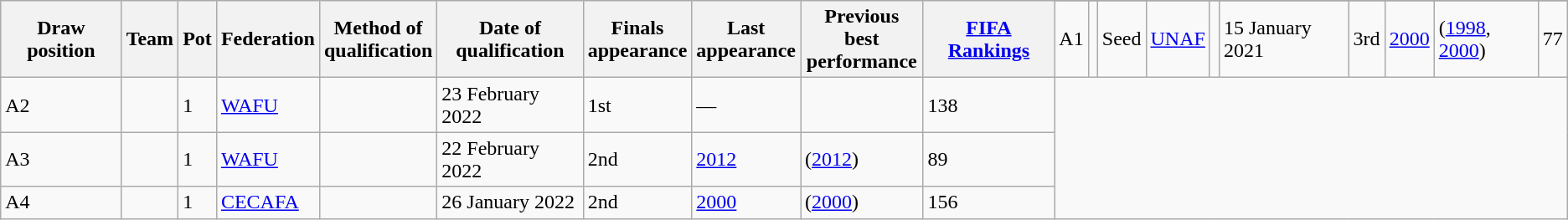<table class="wikitable sortable">
<tr>
<th rowspan="2">Draw position</th>
<th rowspan="2">Team</th>
<th rowspan="2">Pot</th>
<th rowspan="2">Federation</th>
<th rowspan="2">Method of<br>qualification</th>
<th rowspan="2">Date of<br>qualification</th>
<th rowspan="2">Finals<br>appearance</th>
<th rowspan="2">Last<br>appearance</th>
<th rowspan="2">Previous best<br>performance</th>
<th rowspan="2"><a href='#'>FIFA Rankings</a></th>
</tr>
<tr>
<td>A1</td>
<td style=white-space:nowrap></td>
<td>Seed</td>
<td><a href='#'>UNAF</a></td>
<td></td>
<td>15 January 2021</td>
<td>3rd</td>
<td><a href='#'>2000</a></td>
<td> (<a href='#'>1998</a>, <a href='#'>2000</a>)</td>
<td>77</td>
</tr>
<tr>
<td>A2</td>
<td style=white-space:nowrap></td>
<td>1</td>
<td><a href='#'>WAFU</a></td>
<td></td>
<td>23 February 2022</td>
<td>1st</td>
<td>—</td>
<td></td>
<td>138</td>
</tr>
<tr>
<td>A3</td>
<td style=white-space:nowrap></td>
<td>1</td>
<td><a href='#'>WAFU</a></td>
<td></td>
<td>22 February 2022</td>
<td>2nd</td>
<td><a href='#'>2012</a></td>
<td> (<a href='#'>2012</a>)</td>
<td>89</td>
</tr>
<tr>
<td>A4</td>
<td style=white-space:nowrap></td>
<td>1</td>
<td><a href='#'>CECAFA</a></td>
<td></td>
<td>26 January 2022</td>
<td>2nd</td>
<td><a href='#'>2000</a></td>
<td> (<a href='#'>2000</a>)</td>
<td>156</td>
</tr>
</table>
